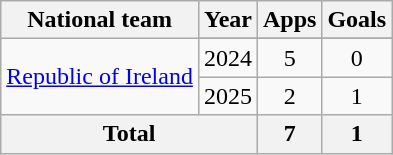<table class=wikitable style=text-align:center>
<tr>
<th>National team</th>
<th>Year</th>
<th>Apps</th>
<th>Goals</th>
</tr>
<tr>
<td rowspan="3"><a href='#'>Republic of Ireland</a></td>
</tr>
<tr>
<td>2024</td>
<td>5</td>
<td>0</td>
</tr>
<tr>
<td>2025</td>
<td>2</td>
<td>1</td>
</tr>
<tr>
<th colspan="2">Total</th>
<th>7</th>
<th>1</th>
</tr>
</table>
